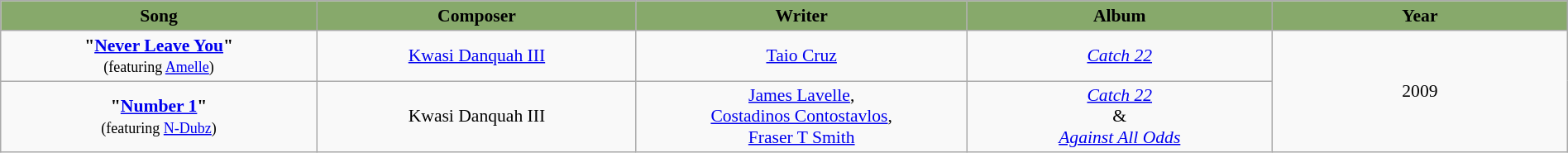<table class="wikitable" style="margin:0.5em auto; clear:both; font-size:.9em; text-align:center; width:100%">
<tr>
<th style="width:500px; background:#87a96b;"><span>Song</span></th>
<th style="width:500px; background:#87a96b;"><span>Composer</span></th>
<th style="width:500px; background:#87a96b;"><span>Writer</span></th>
<th style="width:500px; background:#87a96b;"><span>Album</span></th>
<th style="width:500px; background:#87a96b;"><span>Year</span></th>
</tr>
<tr>
<td><strong>"<a href='#'>Never Leave You</a>"</strong><br> <small>(featuring <a href='#'>Amelle</a>)</small></td>
<td><a href='#'>Kwasi Danquah III</a></td>
<td><a href='#'>Taio Cruz</a></td>
<td><em><a href='#'>Catch 22</a></em></td>
<td rowspan="2">2009</td>
</tr>
<tr>
<td><strong>"<a href='#'>Number 1</a>"</strong><br> <small>(featuring <a href='#'>N-Dubz</a>)</small></td>
<td>Kwasi Danquah III</td>
<td><a href='#'>James Lavelle</a>,<br> <a href='#'>Costadinos Contostavlos</a>,<br> <a href='#'>Fraser T Smith</a></td>
<td><em><a href='#'>Catch 22</a></em><br> &<br> <em><a href='#'>Against All Odds</a></em></td>
</tr>
</table>
